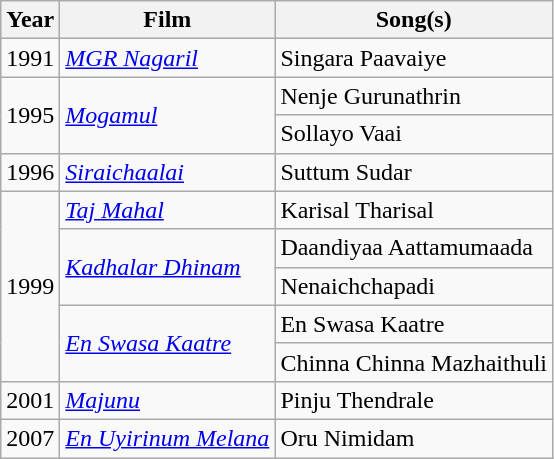<table class="wikitable">
<tr>
<th>Year</th>
<th>Film</th>
<th>Song(s)</th>
</tr>
<tr>
<td>1991</td>
<td><em><a href='#'>MGR Nagaril</a></em></td>
<td>Singara Paavaiye</td>
</tr>
<tr>
<td rowspan="2">1995</td>
<td rowspan="2"><em><a href='#'>Mogamul</a></em></td>
<td>Nenje Gurunathrin</td>
</tr>
<tr>
<td>Sollayo Vaai</td>
</tr>
<tr>
<td>1996</td>
<td><a href='#'><em>Siraichaalai</em></a></td>
<td>Suttum Sudar</td>
</tr>
<tr>
<td rowspan="5">1999</td>
<td><a href='#'><em>Taj Mahal</em></a></td>
<td>Karisal Tharisal</td>
</tr>
<tr>
<td rowspan="2"><em><a href='#'>Kadhalar Dhinam</a></em></td>
<td>Daandiyaa Aattamumaada</td>
</tr>
<tr>
<td>Nenaichchapadi</td>
</tr>
<tr>
<td rowspan="2"><em><a href='#'>En Swasa Kaatre</a></em></td>
<td>En Swasa Kaatre</td>
</tr>
<tr>
<td>Chinna Chinna Mazhaithuli</td>
</tr>
<tr>
<td>2001</td>
<td><em><a href='#'>Majunu</a></em></td>
<td>Pinju Thendrale</td>
</tr>
<tr>
<td>2007</td>
<td><em><a href='#'>En Uyirinum Melana</a></em></td>
<td>Oru Nimidam</td>
</tr>
</table>
